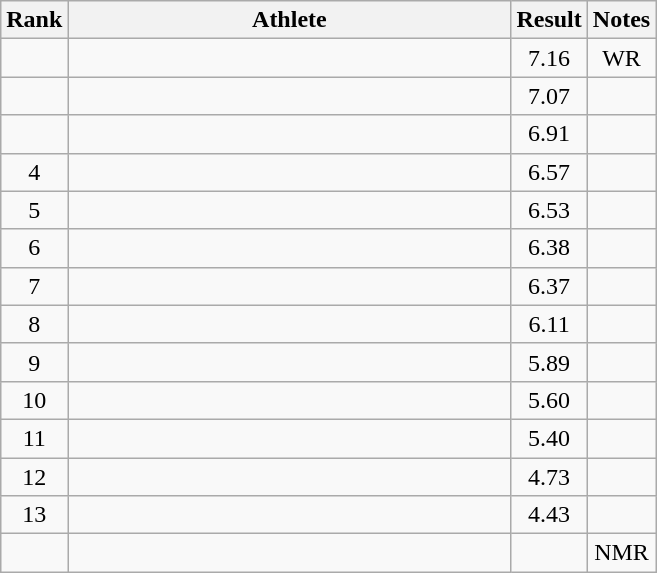<table class="wikitable" style="text-align:center">
<tr>
<th>Rank</th>
<th Style="width:18em">Athlete</th>
<th>Result</th>
<th>Notes</th>
</tr>
<tr>
<td></td>
<td style="text-align:left"></td>
<td>7.16</td>
<td>WR</td>
</tr>
<tr>
<td></td>
<td style="text-align:left"></td>
<td>7.07</td>
<td></td>
</tr>
<tr>
<td></td>
<td style="text-align:left"></td>
<td>6.91</td>
<td></td>
</tr>
<tr>
<td>4</td>
<td style="text-align:left"></td>
<td>6.57</td>
<td></td>
</tr>
<tr>
<td>5</td>
<td style="text-align:left"></td>
<td>6.53</td>
<td></td>
</tr>
<tr>
<td>6</td>
<td style="text-align:left"></td>
<td>6.38</td>
<td></td>
</tr>
<tr>
<td>7</td>
<td style="text-align:left"></td>
<td>6.37</td>
<td></td>
</tr>
<tr>
<td>8</td>
<td style="text-align:left"></td>
<td>6.11</td>
<td></td>
</tr>
<tr>
<td>9</td>
<td style="text-align:left"></td>
<td>5.89</td>
<td></td>
</tr>
<tr>
<td>10</td>
<td style="text-align:left"></td>
<td>5.60</td>
<td></td>
</tr>
<tr>
<td>11</td>
<td style="text-align:left"></td>
<td>5.40</td>
<td></td>
</tr>
<tr>
<td>12</td>
<td style="text-align:left"></td>
<td>4.73</td>
<td></td>
</tr>
<tr>
<td>13</td>
<td style="text-align:left"></td>
<td>4.43</td>
<td></td>
</tr>
<tr>
<td></td>
<td style="text-align:left"></td>
<td></td>
<td>NMR</td>
</tr>
</table>
